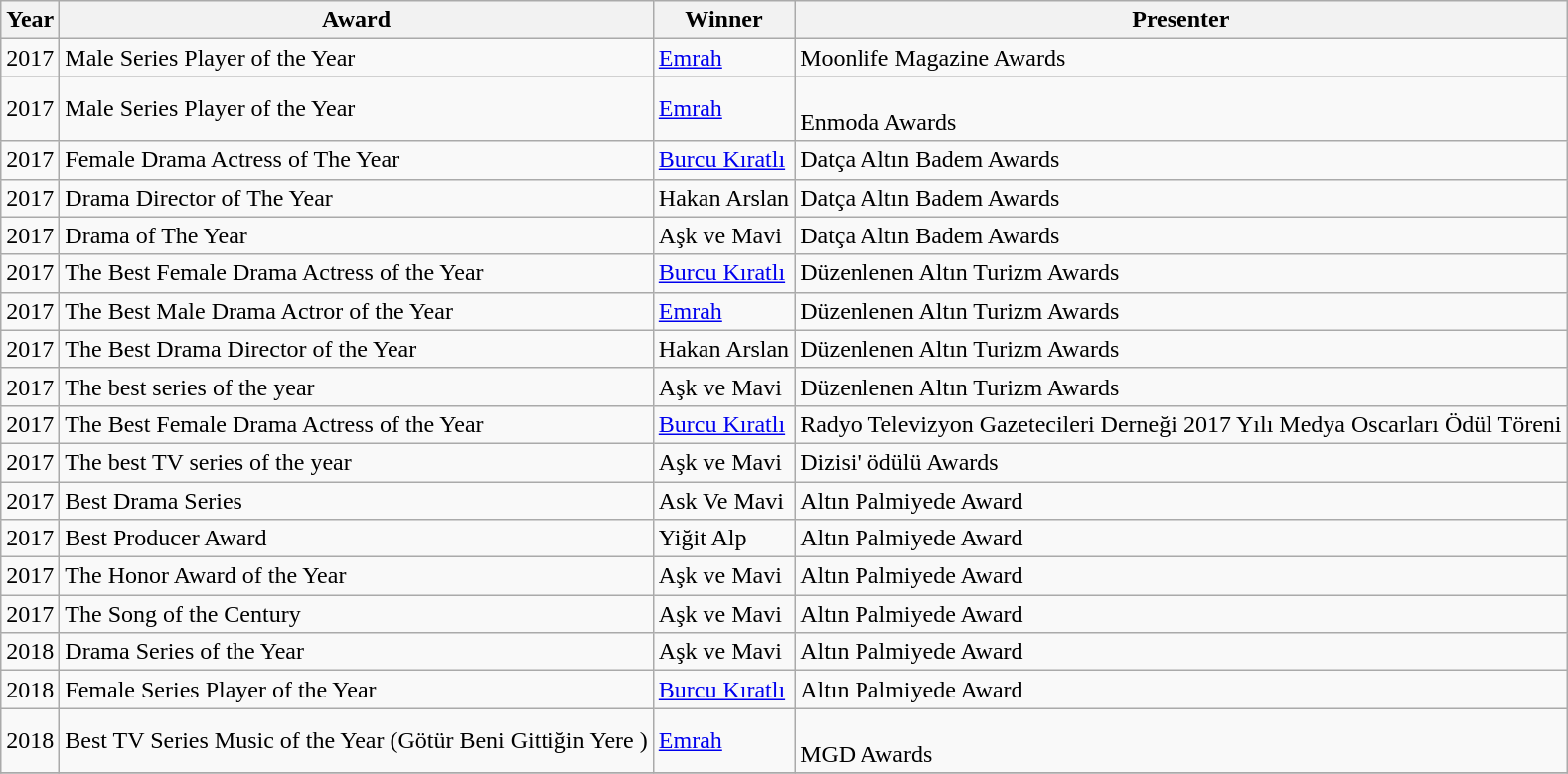<table class="wikitable">
<tr>
<th>Year</th>
<th>Award</th>
<th>Winner</th>
<th>Presenter</th>
</tr>
<tr>
<td>2017</td>
<td>Male Series Player of the Year</td>
<td><a href='#'>Emrah</a></td>
<td>Moonlife Magazine Awards</td>
</tr>
<tr>
<td>2017</td>
<td>Male Series Player of the Year</td>
<td><a href='#'>Emrah</a></td>
<td><br>Enmoda Awards</td>
</tr>
<tr>
<td>2017</td>
<td>Female Drama Actress of The Year</td>
<td><a href='#'>Burcu Kıratlı</a></td>
<td>Datça Altın Badem Awards</td>
</tr>
<tr>
<td>2017</td>
<td>Drama Director of The Year</td>
<td>Hakan Arslan</td>
<td>Datça Altın Badem Awards</td>
</tr>
<tr>
<td>2017</td>
<td>Drama of  The Year</td>
<td>Aşk ve Mavi</td>
<td>Datça Altın Badem Awards</td>
</tr>
<tr>
<td>2017</td>
<td>The Best Female Drama Actress of the Year</td>
<td><a href='#'>Burcu Kıratlı</a></td>
<td>Düzenlenen Altın Turizm Awards</td>
</tr>
<tr>
<td>2017</td>
<td>The Best Male  Drama Actror of the Year</td>
<td><a href='#'>Emrah</a></td>
<td>Düzenlenen Altın Turizm Awards</td>
</tr>
<tr>
<td>2017</td>
<td>The Best Drama Director of the Year</td>
<td>Hakan Arslan</td>
<td>Düzenlenen Altın Turizm Awards</td>
</tr>
<tr>
<td>2017</td>
<td>The best series of the year</td>
<td>Aşk ve Mavi</td>
<td>Düzenlenen Altın Turizm Awards</td>
</tr>
<tr>
<td>2017</td>
<td>The Best Female Drama Actress of the Year</td>
<td><a href='#'>Burcu Kıratlı</a></td>
<td>Radyo Televizyon Gazetecileri Derneği 2017 Yılı Medya Oscarları Ödül Töreni</td>
</tr>
<tr>
<td>2017</td>
<td>The best TV series of the year</td>
<td>Aşk ve Mavi</td>
<td>Dizisi' ödülü Awards</td>
</tr>
<tr>
<td>2017</td>
<td>Best Drama Series</td>
<td>Ask Ve Mavi</td>
<td>Altın Palmiyede Award</td>
</tr>
<tr>
<td>2017</td>
<td>Best Producer Award</td>
<td>Yiğit Alp</td>
<td>Altın Palmiyede Award</td>
</tr>
<tr>
<td>2017</td>
<td>The Honor Award of the Year</td>
<td>Aşk ve Mavi</td>
<td>Altın Palmiyede Award</td>
</tr>
<tr>
<td>2017</td>
<td>The Song of the Century</td>
<td>Aşk ve Mavi</td>
<td>Altın Palmiyede Award</td>
</tr>
<tr>
<td>2018</td>
<td>Drama Series  of the Year</td>
<td>Aşk ve Mavi</td>
<td>Altın Palmiyede Award</td>
</tr>
<tr>
<td>2018</td>
<td>Female Series Player of the Year</td>
<td><a href='#'>Burcu Kıratlı</a></td>
<td>Altın Palmiyede Award</td>
</tr>
<tr>
<td>2018</td>
<td>Best TV Series Music of the Year (Götür Beni Gittiğin Yere )</td>
<td><a href='#'>Emrah</a></td>
<td><br>MGD Awards</td>
</tr>
<tr>
</tr>
</table>
